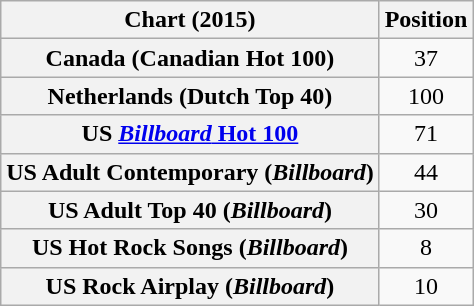<table class="wikitable sortable plainrowheaders" style="text-align:center">
<tr>
<th scope="col">Chart (2015)</th>
<th scope="col">Position</th>
</tr>
<tr>
<th scope="row">Canada (Canadian Hot 100)</th>
<td style="text-align:center;">37</td>
</tr>
<tr>
<th scope="row">Netherlands (Dutch Top 40)</th>
<td style="text-align:center;">100</td>
</tr>
<tr>
<th scope="row">US <a href='#'><em>Billboard</em> Hot 100</a></th>
<td style="text-align:center;">71</td>
</tr>
<tr>
<th scope="row">US Adult Contemporary (<em>Billboard</em>)</th>
<td style="text-align:center;">44</td>
</tr>
<tr>
<th scope="row">US Adult Top 40 (<em>Billboard</em>)</th>
<td style="text-align:center;">30</td>
</tr>
<tr>
<th scope="row">US Hot Rock Songs (<em>Billboard</em>)</th>
<td style="text-align:center;">8</td>
</tr>
<tr>
<th scope="row">US Rock Airplay (<em>Billboard</em>)</th>
<td style="text-align:center;">10</td>
</tr>
</table>
